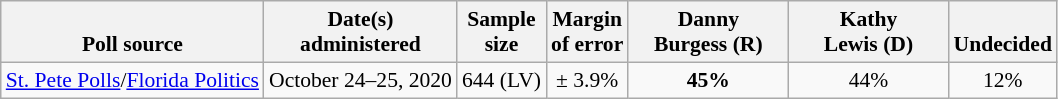<table class="wikitable" style="font-size:90%;text-align:center;">
<tr valign=bottom>
<th>Poll source</th>
<th>Date(s)<br>administered</th>
<th>Sample<br>size</th>
<th>Margin<br>of error</th>
<th style="width:100px;">Danny<br>Burgess (R)</th>
<th style="width:100px;">Kathy<br>Lewis (D)</th>
<th>Undecided</th>
</tr>
<tr>
<td style="text-align:left;"><a href='#'>St. Pete Polls</a>/<a href='#'>Florida Politics</a></td>
<td>October 24–25, 2020</td>
<td>644 (LV)</td>
<td>± 3.9%</td>
<td><strong>45%</strong></td>
<td>44%</td>
<td>12%</td>
</tr>
</table>
